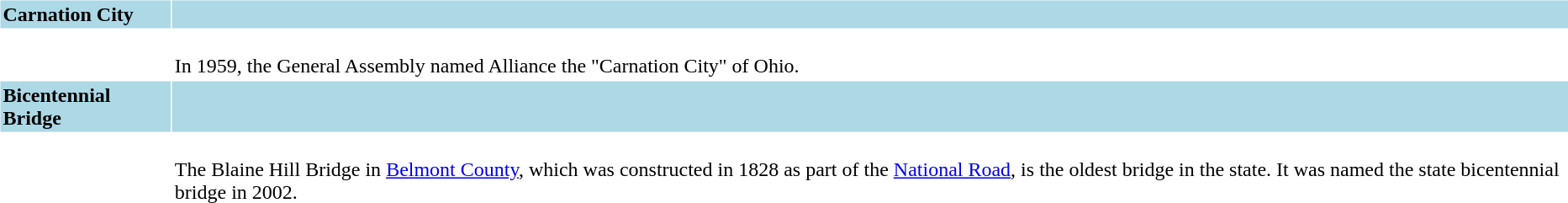<table border="0" cellpadding="2" cellspacing="1" style="margin-right:0.9em;">
<tr style="background:lightblue;" id="Carnation City">
<td><strong><span>Carnation City</span></strong></td>
<td></td>
</tr>
<tr>
<td></td>
<td><br>In 1959, the General Assembly named Alliance the "Carnation City" of Ohio.</td>
<td></td>
</tr>
<tr style="background:lightblue;" id="Bicentennial Bridge">
<td><strong><span>Bicentennial Bridge</span></strong></td>
<td></td>
</tr>
<tr>
<td></td>
<td><br>The Blaine Hill Bridge in <a href='#'>Belmont County</a>, which was constructed in 1828 as part of the <a href='#'>National Road</a>, is the oldest bridge in the state.  It was named the state bicentennial bridge in 2002.</td>
</tr>
</table>
